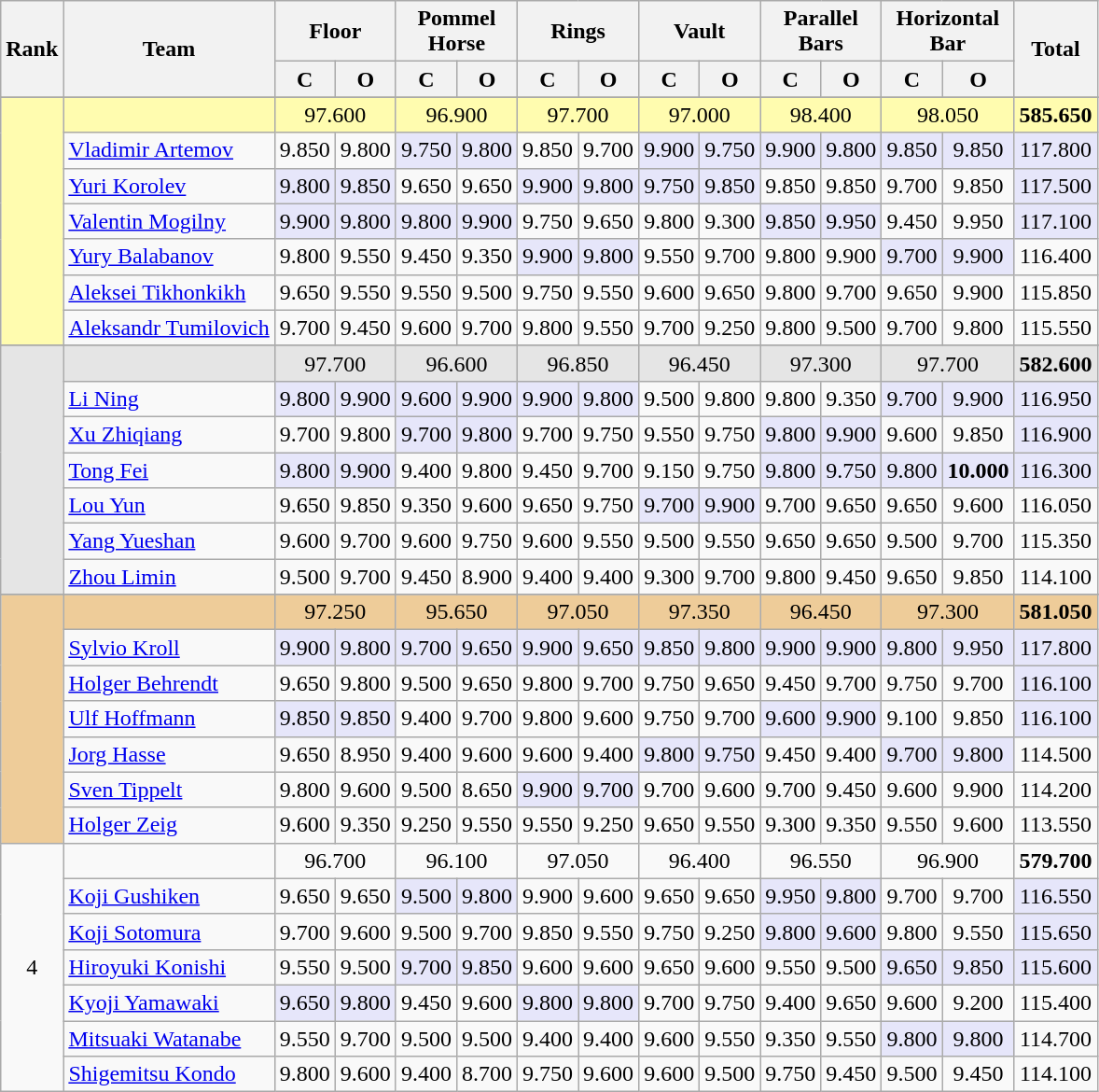<table class="wikitable" style="text-align:center">
<tr>
<th rowspan=2>Rank</th>
<th rowspan=2>Team</th>
<th colspan=2>Floor</th>
<th colspan=2>Pommel<br>Horse</th>
<th colspan=2>Rings</th>
<th colspan=2>Vault</th>
<th colspan=2>Parallel<br>Bars</th>
<th colspan=2>Horizontal<br>Bar</th>
<th rowspan=2>Total</th>
</tr>
<tr>
<th>C</th>
<th>O</th>
<th>C</th>
<th>O</th>
<th>C</th>
<th>O</th>
<th>C</th>
<th>O</th>
<th>C</th>
<th>O</th>
<th>C</th>
<th>O</th>
</tr>
<tr>
</tr>
<tr style="background:#fffcaf;">
<td rowspan=7></td>
<td align=left></td>
<td colspan=2>97.600</td>
<td colspan=2>96.900</td>
<td colspan=2>97.700</td>
<td colspan=2>97.000</td>
<td colspan=2>98.400</td>
<td colspan=2>98.050</td>
<td><strong>585.650</strong></td>
</tr>
<tr>
<td align=left><a href='#'>Vladimir Artemov</a></td>
<td>9.850</td>
<td>9.800</td>
<td bgcolor="lavender">9.750</td>
<td bgcolor="lavender">9.800</td>
<td>9.850</td>
<td>9.700</td>
<td bgcolor="lavender">9.900</td>
<td bgcolor="lavender">9.750</td>
<td bgcolor="lavender">9.900</td>
<td bgcolor="lavender">9.800</td>
<td bgcolor="lavender">9.850</td>
<td bgcolor="lavender">9.850</td>
<td bgcolor="lavender">117.800</td>
</tr>
<tr>
<td align=left><a href='#'>Yuri Korolev</a></td>
<td bgcolor="lavender">9.800</td>
<td bgcolor="lavender">9.850</td>
<td>9.650</td>
<td>9.650</td>
<td bgcolor="lavender">9.900</td>
<td bgcolor="lavender">9.800</td>
<td bgcolor="lavender">9.750</td>
<td bgcolor="lavender">9.850</td>
<td>9.850</td>
<td>9.850</td>
<td>9.700</td>
<td>9.850</td>
<td bgcolor="lavender">117.500</td>
</tr>
<tr>
<td align=left><a href='#'>Valentin Mogilny</a></td>
<td bgcolor="lavender">9.900</td>
<td bgcolor="lavender">9.800</td>
<td bgcolor="lavender">9.800</td>
<td bgcolor="lavender">9.900</td>
<td>9.750</td>
<td>9.650</td>
<td>9.800</td>
<td>9.300</td>
<td bgcolor="lavender">9.850</td>
<td bgcolor="lavender">9.950</td>
<td>9.450</td>
<td>9.950</td>
<td bgcolor="lavender">117.100</td>
</tr>
<tr>
<td align=left><a href='#'>Yury Balabanov</a></td>
<td>9.800</td>
<td>9.550</td>
<td>9.450</td>
<td>9.350</td>
<td bgcolor="lavender">9.900</td>
<td bgcolor="lavender">9.800</td>
<td>9.550</td>
<td>9.700</td>
<td>9.800</td>
<td>9.900</td>
<td bgcolor="lavender">9.700</td>
<td bgcolor="lavender">9.900</td>
<td>116.400</td>
</tr>
<tr>
<td align=left><a href='#'>Aleksei Tikhonkikh</a></td>
<td>9.650</td>
<td>9.550</td>
<td>9.550</td>
<td>9.500</td>
<td>9.750</td>
<td>9.550</td>
<td>9.600</td>
<td>9.650</td>
<td>9.800</td>
<td>9.700</td>
<td>9.650</td>
<td>9.900</td>
<td>115.850</td>
</tr>
<tr>
<td align=left><a href='#'>Aleksandr Tumilovich</a></td>
<td>9.700</td>
<td>9.450</td>
<td>9.600</td>
<td>9.700</td>
<td>9.800</td>
<td>9.550</td>
<td>9.700</td>
<td>9.250</td>
<td>9.800</td>
<td>9.500</td>
<td>9.700</td>
<td>9.800</td>
<td>115.550</td>
</tr>
<tr>
</tr>
<tr style="background:#e5e5e5;">
<td rowspan=7></td>
<td align=left></td>
<td colspan=2>97.700</td>
<td colspan=2>96.600</td>
<td colspan="2">96.850</td>
<td colspan=2>96.450</td>
<td colspan=2>97.300</td>
<td colspan=2>97.700</td>
<td><strong>582.600</strong></td>
</tr>
<tr>
<td align=left><a href='#'>Li Ning</a></td>
<td bgcolor="lavender">9.800</td>
<td bgcolor="lavender">9.900</td>
<td bgcolor="lavender">9.600</td>
<td bgcolor="lavender">9.900</td>
<td bgcolor="lavender">9.900</td>
<td bgcolor="lavender">9.800</td>
<td>9.500</td>
<td>9.800</td>
<td>9.800</td>
<td>9.350</td>
<td bgcolor="lavender">9.700</td>
<td bgcolor="lavender">9.900</td>
<td bgcolor="lavender">116.950</td>
</tr>
<tr>
<td align=left><a href='#'>Xu Zhiqiang</a></td>
<td>9.700</td>
<td>9.800</td>
<td bgcolor="lavender">9.700</td>
<td bgcolor="lavender">9.800</td>
<td>9.700</td>
<td>9.750</td>
<td>9.550</td>
<td>9.750</td>
<td bgcolor="lavender">9.800</td>
<td bgcolor="lavender">9.900</td>
<td>9.600</td>
<td>9.850</td>
<td bgcolor="lavender">116.900</td>
</tr>
<tr>
<td align=left><a href='#'>Tong Fei</a></td>
<td bgcolor="lavender">9.800</td>
<td bgcolor="lavender">9.900</td>
<td>9.400</td>
<td>9.800</td>
<td>9.450</td>
<td>9.700</td>
<td>9.150</td>
<td>9.750</td>
<td bgcolor="lavender">9.800</td>
<td bgcolor="lavender">9.750</td>
<td bgcolor="lavender">9.800</td>
<td bgcolor="lavender"><strong>10.000</strong></td>
<td bgcolor="lavender">116.300</td>
</tr>
<tr>
<td align=left><a href='#'>Lou Yun</a></td>
<td>9.650</td>
<td>9.850</td>
<td>9.350</td>
<td>9.600</td>
<td>9.650</td>
<td>9.750</td>
<td bgcolor="lavender">9.700</td>
<td bgcolor="lavender">9.900</td>
<td>9.700</td>
<td>9.650</td>
<td>9.650</td>
<td>9.600</td>
<td>116.050</td>
</tr>
<tr>
<td align=left><a href='#'>Yang Yueshan</a></td>
<td>9.600</td>
<td>9.700</td>
<td>9.600</td>
<td>9.750</td>
<td>9.600</td>
<td>9.550</td>
<td>9.500</td>
<td>9.550</td>
<td>9.650</td>
<td>9.650</td>
<td>9.500</td>
<td>9.700</td>
<td>115.350</td>
</tr>
<tr>
<td align=left><a href='#'>Zhou Limin</a></td>
<td>9.500</td>
<td>9.700</td>
<td>9.450</td>
<td>8.900</td>
<td>9.400</td>
<td>9.400</td>
<td>9.300</td>
<td>9.700</td>
<td>9.800</td>
<td>9.450</td>
<td>9.650</td>
<td>9.850</td>
<td>114.100</td>
</tr>
<tr>
</tr>
<tr style="background:#ec9;">
<td rowspan=7></td>
<td align=left></td>
<td colspan=2>97.250</td>
<td colspan=2>95.650</td>
<td colspan=2>97.050</td>
<td colspan=2>97.350</td>
<td colspan=2>96.450</td>
<td colspan=2>97.300</td>
<td><strong>581.050</strong></td>
</tr>
<tr>
<td align=left><a href='#'>Sylvio Kroll</a></td>
<td bgcolor="lavender">9.900</td>
<td bgcolor="lavender">9.800</td>
<td bgcolor="lavender">9.700</td>
<td bgcolor="lavender">9.650</td>
<td bgcolor="lavender">9.900</td>
<td bgcolor="lavender">9.650</td>
<td bgcolor="lavender">9.850</td>
<td bgcolor="lavender">9.800</td>
<td bgcolor="lavender">9.900</td>
<td bgcolor="lavender">9.900</td>
<td bgcolor="lavender">9.800</td>
<td bgcolor="lavender">9.950</td>
<td bgcolor="lavender">117.800</td>
</tr>
<tr>
<td align=left><a href='#'>Holger Behrendt</a></td>
<td>9.650</td>
<td>9.800</td>
<td>9.500</td>
<td>9.650</td>
<td>9.800</td>
<td>9.700</td>
<td>9.750</td>
<td>9.650</td>
<td>9.450</td>
<td>9.700</td>
<td>9.750</td>
<td>9.700</td>
<td bgcolor="lavender">116.100</td>
</tr>
<tr>
<td align=left><a href='#'>Ulf Hoffmann</a></td>
<td bgcolor="lavender">9.850</td>
<td bgcolor="lavender">9.850</td>
<td>9.400</td>
<td>9.700</td>
<td>9.800</td>
<td>9.600</td>
<td>9.750</td>
<td>9.700</td>
<td bgcolor="lavender">9.600</td>
<td bgcolor="lavender">9.900</td>
<td>9.100</td>
<td>9.850</td>
<td bgcolor="lavender">116.100</td>
</tr>
<tr>
<td align=left><a href='#'>Jorg Hasse</a></td>
<td>9.650</td>
<td>8.950</td>
<td>9.400</td>
<td>9.600</td>
<td>9.600</td>
<td>9.400</td>
<td bgcolor="lavender">9.800</td>
<td bgcolor="lavender">9.750</td>
<td>9.450</td>
<td>9.400</td>
<td bgcolor="lavender">9.700</td>
<td bgcolor="lavender">9.800</td>
<td>114.500</td>
</tr>
<tr>
<td align=left><a href='#'>Sven Tippelt</a></td>
<td>9.800</td>
<td>9.600</td>
<td>9.500</td>
<td>8.650</td>
<td bgcolor="lavender">9.900</td>
<td bgcolor="lavender">9.700</td>
<td>9.700</td>
<td>9.600</td>
<td>9.700</td>
<td>9.450</td>
<td>9.600</td>
<td>9.900</td>
<td>114.200</td>
</tr>
<tr>
<td align=left><a href='#'>Holger Zeig</a></td>
<td>9.600</td>
<td>9.350</td>
<td>9.250</td>
<td>9.550</td>
<td>9.550</td>
<td>9.250</td>
<td>9.650</td>
<td>9.550</td>
<td>9.300</td>
<td>9.350</td>
<td>9.550</td>
<td>9.600</td>
<td>113.550</td>
</tr>
<tr>
<td rowspan=7>4</td>
<td align=left></td>
<td colspan=2>96.700</td>
<td colspan=2>96.100</td>
<td colspan=2>97.050</td>
<td colspan=2>96.400</td>
<td colspan=2>96.550</td>
<td colspan=2>96.900</td>
<td><strong>579.700</strong></td>
</tr>
<tr>
<td align=left><a href='#'>Koji Gushiken</a></td>
<td>9.650</td>
<td>9.650</td>
<td bgcolor="lavender">9.500</td>
<td bgcolor="lavender">9.800</td>
<td>9.900</td>
<td>9.600</td>
<td>9.650</td>
<td>9.650</td>
<td bgcolor="lavender">9.950</td>
<td bgcolor="lavender">9.800</td>
<td>9.700</td>
<td>9.700</td>
<td bgcolor="lavender">116.550</td>
</tr>
<tr>
<td align=left><a href='#'>Koji Sotomura</a></td>
<td>9.700</td>
<td>9.600</td>
<td>9.500</td>
<td>9.700</td>
<td>9.850</td>
<td>9.550</td>
<td>9.750</td>
<td>9.250</td>
<td bgcolor="lavender">9.800</td>
<td bgcolor="lavender">9.600</td>
<td>9.800</td>
<td>9.550</td>
<td bgcolor="lavender">115.650</td>
</tr>
<tr>
<td align=left><a href='#'>Hiroyuki Konishi</a></td>
<td>9.550</td>
<td>9.500</td>
<td bgcolor="lavender">9.700</td>
<td bgcolor="lavender">9.850</td>
<td>9.600</td>
<td>9.600</td>
<td>9.650</td>
<td>9.600</td>
<td>9.550</td>
<td>9.500</td>
<td bgcolor="lavender">9.650</td>
<td bgcolor="lavender">9.850</td>
<td bgcolor="lavender">115.600</td>
</tr>
<tr>
<td align=left><a href='#'>Kyoji Yamawaki</a></td>
<td bgcolor="lavender">9.650</td>
<td bgcolor="lavender">9.800</td>
<td>9.450</td>
<td>9.600</td>
<td bgcolor="lavender">9.800</td>
<td bgcolor="lavender">9.800</td>
<td>9.700</td>
<td>9.750</td>
<td>9.400</td>
<td>9.650</td>
<td>9.600</td>
<td>9.200</td>
<td>115.400</td>
</tr>
<tr>
<td align=left><a href='#'>Mitsuaki Watanabe</a></td>
<td>9.550</td>
<td>9.700</td>
<td>9.500</td>
<td>9.500</td>
<td>9.400</td>
<td>9.400</td>
<td>9.600</td>
<td>9.550</td>
<td>9.350</td>
<td>9.550</td>
<td bgcolor="lavender">9.800</td>
<td bgcolor="lavender">9.800</td>
<td>114.700</td>
</tr>
<tr>
<td align=left><a href='#'>Shigemitsu Kondo</a></td>
<td>9.800</td>
<td>9.600</td>
<td>9.400</td>
<td>8.700</td>
<td>9.750</td>
<td>9.600</td>
<td>9.600</td>
<td>9.500</td>
<td>9.750</td>
<td>9.450</td>
<td>9.500</td>
<td>9.450</td>
<td>114.100</td>
</tr>
</table>
